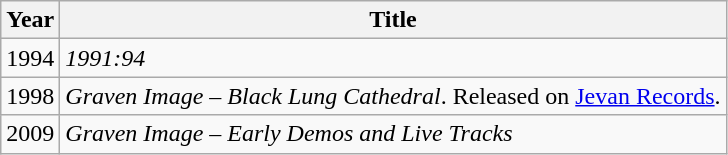<table class="wikitable">
<tr>
<th>Year</th>
<th>Title</th>
</tr>
<tr>
<td>1994</td>
<td><em>1991:94</em></td>
</tr>
<tr>
<td>1998</td>
<td><em>Graven Image – Black Lung Cathedral</em>. Released on <a href='#'>Jevan Records</a>.</td>
</tr>
<tr>
<td>2009</td>
<td><em>Graven Image – Early Demos and Live Tracks</em></td>
</tr>
</table>
